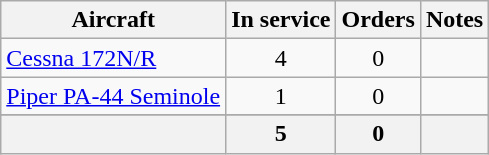<table class="wikitable sortable">
<tr>
<th>Aircraft</th>
<th>In service</th>
<th>Orders</th>
<th>Notes</th>
</tr>
<tr>
<td><a href='#'>Cessna 172N/R</a></td>
<td align=center>4</td>
<td align=center>0</td>
<td></td>
</tr>
<tr>
<td><a href='#'>Piper PA-44 Seminole</a></td>
<td align=center>1</td>
<td align=center>0</td>
<td></td>
</tr>
<tr>
</tr>
<tr>
<th></th>
<th>5</th>
<th>0</th>
<th colspan=4></th>
</tr>
</table>
